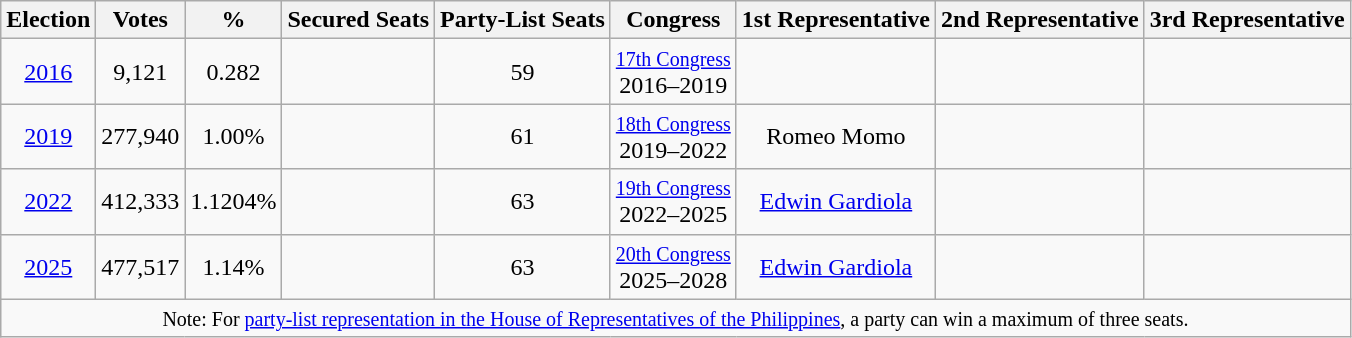<table class="wikitable" style="text-align:center">
<tr>
<th>Election</th>
<th>Votes</th>
<th>%</th>
<th>Secured Seats</th>
<th>Party-List Seats</th>
<th>Congress</th>
<th>1st Representative</th>
<th>2nd Representative</th>
<th>3rd Representative</th>
</tr>
<tr>
<td><a href='#'>2016</a></td>
<td>9,121</td>
<td>0.282</td>
<td></td>
<td>59</td>
<td><small><a href='#'>17th Congress</a></small><br>2016–2019</td>
<td></td>
<td></td>
<td></td>
</tr>
<tr>
<td><a href='#'>2019</a></td>
<td>277,940</td>
<td>1.00%</td>
<td></td>
<td>61</td>
<td><small><a href='#'>18th Congress</a></small><br>2019–2022</td>
<td>Romeo Momo</td>
<td></td>
<td></td>
</tr>
<tr>
<td><a href='#'>2022</a></td>
<td>412,333</td>
<td>1.1204%</td>
<td></td>
<td>63</td>
<td><small><a href='#'>19th Congress</a></small><br>2022–2025</td>
<td><a href='#'>Edwin Gardiola</a></td>
<td></td>
<td></td>
</tr>
<tr>
<td><a href='#'>2025</a></td>
<td>477,517</td>
<td>1.14%</td>
<td></td>
<td>63</td>
<td><small><a href='#'>20th Congress</a></small><br>2025–2028</td>
<td><a href='#'>Edwin Gardiola</a></td>
<td></td>
<td></td>
</tr>
<tr>
<td colspan="10"><small>Note: For <a href='#'>party-list representation in the House of Representatives of the Philippines</a>, a party can win a maximum of three seats.</small></td>
</tr>
</table>
